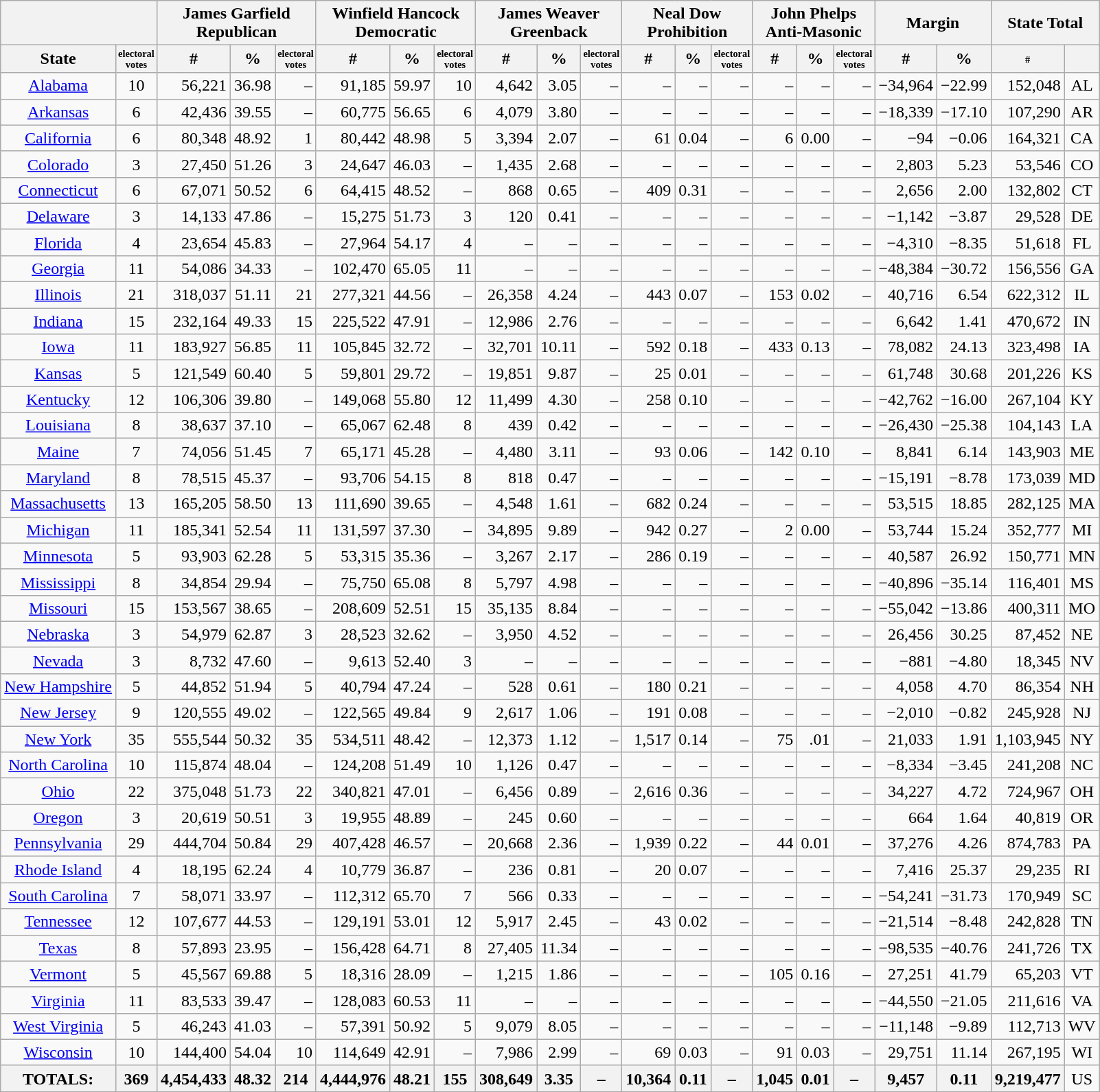<table class="wikitable sortable" style="text-align:right">
<tr>
<th colspan=2></th>
<th align=center colspan=3>James Garfield<br>Republican</th>
<th align=center colspan=3>Winfield Hancock<br>Democratic</th>
<th align=center colspan=3>James Weaver<br>Greenback</th>
<th align=center colspan=3>Neal Dow<br>Prohibition</th>
<th align=center colspan=3>John Phelps<br>Anti-Masonic</th>
<th align=center colspan=2>Margin</th>
<th align=center colspan=2>State Total</th>
</tr>
<tr>
<th align=center>State</th>
<th style="text-align:center; font-size: 60%" data-sort-type="number">electoral<br>votes</th>
<th align=center data-sort-type="number">#</th>
<th align=center data-sort-type="number">%</th>
<th style="text-align:center; font-size: 60%" data-sort-type="number">electoral<br>votes</th>
<th align=center data-sort-type="number">#</th>
<th align=center data-sort-type="number">%</th>
<th style="text-align:center; font-size: 60%" data-sort-type="number">electoral<br>votes</th>
<th align=center data-sort-type="number">#</th>
<th align=center data-sort-type="number">%</th>
<th style="text-align:center; font-size: 60%" data-sort-type="number">electoral<br>votes</th>
<th align=center data-sort-type="number">#</th>
<th align=center data-sort-type="number">%</th>
<th style="text-align:center; font-size: 60%" data-sort-type="number">electoral<br>votes</th>
<th align=center data-sort-type="number">#</th>
<th align=center data-sort-type="number">%</th>
<th style="text-align:center; font-size: 60%" data-sort-type="number">electoral<br>votes</th>
<th align=center data-sort-type="number">#</th>
<th align=center data-sort-type="number">%</th>
<th style="text-align:center; font-size: 60%" data-sort-type="number">#</th>
<th></th>
</tr>
<tr>
<td style="text-align:center;"><a href='#'>Alabama</a></td>
<td style="text-align:center;">10</td>
<td>56,221</td>
<td>36.98</td>
<td>–</td>
<td>91,185</td>
<td>59.97</td>
<td>10</td>
<td>4,642</td>
<td>3.05</td>
<td>–</td>
<td>–</td>
<td>–</td>
<td>–</td>
<td>–</td>
<td>–</td>
<td>–</td>
<td>−34,964</td>
<td>−22.99</td>
<td>152,048</td>
<td style="text-align:center;">AL</td>
</tr>
<tr>
<td style="text-align:center;"><a href='#'>Arkansas</a></td>
<td style="text-align:center;">6</td>
<td>42,436</td>
<td>39.55</td>
<td>–</td>
<td>60,775</td>
<td>56.65</td>
<td>6</td>
<td>4,079</td>
<td>3.80</td>
<td>–</td>
<td>–</td>
<td>–</td>
<td>–</td>
<td>–</td>
<td>–</td>
<td>–</td>
<td>−18,339</td>
<td>−17.10</td>
<td>107,290</td>
<td style="text-align:center;">AR</td>
</tr>
<tr>
<td style="text-align:center;"><a href='#'>California</a></td>
<td style="text-align:center;">6</td>
<td>80,348</td>
<td>48.92</td>
<td>1</td>
<td>80,442</td>
<td>48.98</td>
<td>5</td>
<td>3,394</td>
<td>2.07</td>
<td>–</td>
<td>61</td>
<td>0.04</td>
<td>–</td>
<td>6</td>
<td>0.00</td>
<td>–</td>
<td>−94</td>
<td>−0.06</td>
<td>164,321</td>
<td style="text-align:center;">CA</td>
</tr>
<tr>
<td style="text-align:center;"><a href='#'>Colorado</a></td>
<td style="text-align:center;">3</td>
<td>27,450</td>
<td>51.26</td>
<td>3</td>
<td>24,647</td>
<td>46.03</td>
<td>–</td>
<td>1,435</td>
<td>2.68</td>
<td>–</td>
<td>–</td>
<td>–</td>
<td>–</td>
<td>–</td>
<td>–</td>
<td>–</td>
<td>2,803</td>
<td>5.23</td>
<td>53,546</td>
<td style="text-align:center;">CO</td>
</tr>
<tr>
<td style="text-align:center;"><a href='#'>Connecticut</a></td>
<td style="text-align:center;">6</td>
<td>67,071</td>
<td>50.52</td>
<td>6</td>
<td>64,415</td>
<td>48.52</td>
<td>–</td>
<td>868</td>
<td>0.65</td>
<td>–</td>
<td>409</td>
<td>0.31</td>
<td>–</td>
<td>–</td>
<td>–</td>
<td>–</td>
<td>2,656</td>
<td>2.00</td>
<td>132,802</td>
<td style="text-align:center;">CT</td>
</tr>
<tr>
<td style="text-align:center;"><a href='#'>Delaware</a></td>
<td style="text-align:center;">3</td>
<td>14,133</td>
<td>47.86</td>
<td>–</td>
<td>15,275</td>
<td>51.73</td>
<td>3</td>
<td>120</td>
<td>0.41</td>
<td>–</td>
<td>–</td>
<td>–</td>
<td>–</td>
<td>–</td>
<td>–</td>
<td>–</td>
<td>−1,142</td>
<td>−3.87</td>
<td>29,528</td>
<td style="text-align:center;">DE</td>
</tr>
<tr>
<td style="text-align:center;"><a href='#'>Florida</a></td>
<td style="text-align:center;">4</td>
<td>23,654</td>
<td>45.83</td>
<td>–</td>
<td>27,964</td>
<td>54.17</td>
<td>4</td>
<td>–</td>
<td>–</td>
<td>–</td>
<td>–</td>
<td>–</td>
<td>–</td>
<td>–</td>
<td>–</td>
<td>–</td>
<td>−4,310</td>
<td>−8.35</td>
<td>51,618</td>
<td style="text-align:center;">FL</td>
</tr>
<tr>
<td style="text-align:center;"><a href='#'>Georgia</a></td>
<td style="text-align:center;">11</td>
<td>54,086</td>
<td>34.33</td>
<td>–</td>
<td>102,470</td>
<td>65.05</td>
<td>11</td>
<td>–</td>
<td>–</td>
<td>–</td>
<td>–</td>
<td>–</td>
<td>–</td>
<td>–</td>
<td>–</td>
<td>–</td>
<td>−48,384</td>
<td>−30.72</td>
<td>156,556</td>
<td style="text-align:center;">GA</td>
</tr>
<tr>
<td style="text-align:center;"><a href='#'>Illinois</a></td>
<td style="text-align:center;">21</td>
<td>318,037</td>
<td>51.11</td>
<td>21</td>
<td>277,321</td>
<td>44.56</td>
<td>–</td>
<td>26,358</td>
<td>4.24</td>
<td>–</td>
<td>443</td>
<td>0.07</td>
<td>–</td>
<td>153</td>
<td>0.02</td>
<td>–</td>
<td>40,716</td>
<td>6.54</td>
<td>622,312</td>
<td style="text-align:center;">IL</td>
</tr>
<tr>
<td style="text-align:center;"><a href='#'>Indiana</a></td>
<td style="text-align:center;">15</td>
<td>232,164</td>
<td>49.33</td>
<td>15</td>
<td>225,522</td>
<td>47.91</td>
<td>–</td>
<td>12,986</td>
<td>2.76</td>
<td>–</td>
<td>–</td>
<td>–</td>
<td>–</td>
<td>–</td>
<td>–</td>
<td>–</td>
<td>6,642</td>
<td>1.41</td>
<td>470,672</td>
<td style="text-align:center;">IN</td>
</tr>
<tr>
<td style="text-align:center;"><a href='#'>Iowa</a></td>
<td style="text-align:center;">11</td>
<td>183,927</td>
<td>56.85</td>
<td>11</td>
<td>105,845</td>
<td>32.72</td>
<td>–</td>
<td>32,701</td>
<td>10.11</td>
<td>–</td>
<td>592</td>
<td>0.18</td>
<td>–</td>
<td>433</td>
<td>0.13</td>
<td>–</td>
<td>78,082</td>
<td>24.13</td>
<td>323,498</td>
<td style="text-align:center;">IA</td>
</tr>
<tr>
<td style="text-align:center;"><a href='#'>Kansas</a></td>
<td style="text-align:center;">5</td>
<td>121,549</td>
<td>60.40</td>
<td>5</td>
<td>59,801</td>
<td>29.72</td>
<td>–</td>
<td>19,851</td>
<td>9.87</td>
<td>–</td>
<td>25</td>
<td>0.01</td>
<td>–</td>
<td>–</td>
<td>–</td>
<td>–</td>
<td>61,748</td>
<td>30.68</td>
<td>201,226</td>
<td style="text-align:center;">KS</td>
</tr>
<tr>
<td style="text-align:center;"><a href='#'>Kentucky</a></td>
<td style="text-align:center;">12</td>
<td>106,306</td>
<td>39.80</td>
<td>–</td>
<td>149,068</td>
<td>55.80</td>
<td>12</td>
<td>11,499</td>
<td>4.30</td>
<td>–</td>
<td>258</td>
<td>0.10</td>
<td>–</td>
<td>–</td>
<td>–</td>
<td>–</td>
<td>−42,762</td>
<td>−16.00</td>
<td>267,104</td>
<td style="text-align:center;">KY</td>
</tr>
<tr>
<td style="text-align:center;"><a href='#'>Louisiana</a></td>
<td style="text-align:center;">8</td>
<td>38,637</td>
<td>37.10</td>
<td>–</td>
<td>65,067</td>
<td>62.48</td>
<td>8</td>
<td>439</td>
<td>0.42</td>
<td>–</td>
<td>–</td>
<td>–</td>
<td>–</td>
<td>–</td>
<td>–</td>
<td>–</td>
<td>−26,430</td>
<td>−25.38</td>
<td>104,143</td>
<td style="text-align:center;">LA</td>
</tr>
<tr>
<td style="text-align:center;"><a href='#'>Maine</a></td>
<td style="text-align:center;">7</td>
<td>74,056</td>
<td>51.45</td>
<td>7</td>
<td>65,171</td>
<td>45.28</td>
<td>–</td>
<td>4,480</td>
<td>3.11</td>
<td>–</td>
<td>93</td>
<td>0.06</td>
<td>–</td>
<td>142</td>
<td>0.10</td>
<td>–</td>
<td>8,841</td>
<td>6.14</td>
<td>143,903</td>
<td style="text-align:center;">ME</td>
</tr>
<tr>
<td style="text-align:center;"><a href='#'>Maryland</a></td>
<td style="text-align:center;">8</td>
<td>78,515</td>
<td>45.37</td>
<td>–</td>
<td>93,706</td>
<td>54.15</td>
<td>8</td>
<td>818</td>
<td>0.47</td>
<td>–</td>
<td>–</td>
<td>–</td>
<td>–</td>
<td>–</td>
<td>–</td>
<td>–</td>
<td>−15,191</td>
<td>−8.78</td>
<td>173,039</td>
<td style="text-align:center;">MD</td>
</tr>
<tr>
<td style="text-align:center;"><a href='#'>Massachusetts</a></td>
<td style="text-align:center;">13</td>
<td>165,205</td>
<td>58.50</td>
<td>13</td>
<td>111,690</td>
<td>39.65</td>
<td>–</td>
<td>4,548</td>
<td>1.61</td>
<td>–</td>
<td>682</td>
<td>0.24</td>
<td>–</td>
<td>–</td>
<td>–</td>
<td>–</td>
<td>53,515</td>
<td>18.85</td>
<td>282,125</td>
<td style="text-align:center;">MA</td>
</tr>
<tr>
<td style="text-align:center;"><a href='#'>Michigan</a></td>
<td style="text-align:center;">11</td>
<td>185,341</td>
<td>52.54</td>
<td>11</td>
<td>131,597</td>
<td>37.30</td>
<td>–</td>
<td>34,895</td>
<td>9.89</td>
<td>–</td>
<td>942</td>
<td>0.27</td>
<td>–</td>
<td>2</td>
<td>0.00</td>
<td>–</td>
<td>53,744</td>
<td>15.24</td>
<td>352,777</td>
<td style="text-align:center;">MI</td>
</tr>
<tr>
<td style="text-align:center;"><a href='#'>Minnesota</a></td>
<td style="text-align:center;">5</td>
<td>93,903</td>
<td>62.28</td>
<td>5</td>
<td>53,315</td>
<td>35.36</td>
<td>–</td>
<td>3,267</td>
<td>2.17</td>
<td>–</td>
<td>286</td>
<td>0.19</td>
<td>–</td>
<td>–</td>
<td>–</td>
<td>–</td>
<td>40,587</td>
<td>26.92</td>
<td>150,771</td>
<td style="text-align:center;">MN</td>
</tr>
<tr>
<td style="text-align:center;"><a href='#'>Mississippi</a></td>
<td style="text-align:center;">8</td>
<td>34,854</td>
<td>29.94</td>
<td>–</td>
<td>75,750</td>
<td>65.08</td>
<td>8</td>
<td>5,797</td>
<td>4.98</td>
<td>–</td>
<td>–</td>
<td>–</td>
<td>–</td>
<td>–</td>
<td>–</td>
<td>–</td>
<td>−40,896</td>
<td>−35.14</td>
<td>116,401</td>
<td style="text-align:center;">MS</td>
</tr>
<tr>
<td style="text-align:center;"><a href='#'>Missouri</a></td>
<td style="text-align:center;">15</td>
<td>153,567</td>
<td>38.65</td>
<td>–</td>
<td>208,609</td>
<td>52.51</td>
<td>15</td>
<td>35,135</td>
<td>8.84</td>
<td>–</td>
<td>–</td>
<td>–</td>
<td>–</td>
<td>–</td>
<td>–</td>
<td>–</td>
<td>−55,042</td>
<td>−13.86</td>
<td>400,311</td>
<td style="text-align:center;">MO</td>
</tr>
<tr>
<td style="text-align:center;"><a href='#'>Nebraska</a></td>
<td style="text-align:center;">3</td>
<td>54,979</td>
<td>62.87</td>
<td>3</td>
<td>28,523</td>
<td>32.62</td>
<td>–</td>
<td>3,950</td>
<td>4.52</td>
<td>–</td>
<td>–</td>
<td>–</td>
<td>–</td>
<td>–</td>
<td>–</td>
<td>–</td>
<td>26,456</td>
<td>30.25</td>
<td>87,452</td>
<td style="text-align:center;">NE</td>
</tr>
<tr>
<td style="text-align:center;"><a href='#'>Nevada</a></td>
<td style="text-align:center;">3</td>
<td>8,732</td>
<td>47.60</td>
<td>–</td>
<td>9,613</td>
<td>52.40</td>
<td>3</td>
<td>–</td>
<td>–</td>
<td>–</td>
<td>–</td>
<td>–</td>
<td>–</td>
<td>–</td>
<td>–</td>
<td>–</td>
<td>−881</td>
<td>−4.80</td>
<td>18,345</td>
<td style="text-align:center;">NV</td>
</tr>
<tr>
<td style="text-align:center;"><a href='#'>New Hampshire</a></td>
<td style="text-align:center;">5</td>
<td>44,852</td>
<td>51.94</td>
<td>5</td>
<td>40,794</td>
<td>47.24</td>
<td>–</td>
<td>528</td>
<td>0.61</td>
<td>–</td>
<td>180</td>
<td>0.21</td>
<td>–</td>
<td>–</td>
<td>–</td>
<td>–</td>
<td>4,058</td>
<td>4.70</td>
<td>86,354</td>
<td style="text-align:center;">NH</td>
</tr>
<tr>
<td style="text-align:center;"><a href='#'>New Jersey</a></td>
<td style="text-align:center;">9</td>
<td>120,555</td>
<td>49.02</td>
<td>–</td>
<td>122,565</td>
<td>49.84</td>
<td>9</td>
<td>2,617</td>
<td>1.06</td>
<td>–</td>
<td>191</td>
<td>0.08</td>
<td>–</td>
<td>–</td>
<td>–</td>
<td>–</td>
<td>−2,010</td>
<td>−0.82</td>
<td>245,928</td>
<td style="text-align:center;">NJ</td>
</tr>
<tr>
<td style="text-align:center;"><a href='#'>New York</a></td>
<td style="text-align:center;">35</td>
<td>555,544</td>
<td>50.32</td>
<td>35</td>
<td>534,511</td>
<td>48.42</td>
<td>–</td>
<td>12,373</td>
<td>1.12</td>
<td>–</td>
<td>1,517</td>
<td>0.14</td>
<td>–</td>
<td>75</td>
<td>.01</td>
<td>–</td>
<td>21,033</td>
<td>1.91</td>
<td>1,103,945</td>
<td style="text-align:center;">NY</td>
</tr>
<tr>
<td style="text-align:center;"><a href='#'>North Carolina</a></td>
<td style="text-align:center;">10</td>
<td>115,874</td>
<td>48.04</td>
<td>–</td>
<td>124,208</td>
<td>51.49</td>
<td>10</td>
<td>1,126</td>
<td>0.47</td>
<td>–</td>
<td>–</td>
<td>–</td>
<td>–</td>
<td>–</td>
<td>–</td>
<td>–</td>
<td>−8,334</td>
<td>−3.45</td>
<td>241,208</td>
<td style="text-align:center;">NC</td>
</tr>
<tr>
<td style="text-align:center;"><a href='#'>Ohio</a></td>
<td style="text-align:center;">22</td>
<td>375,048</td>
<td>51.73</td>
<td>22</td>
<td>340,821</td>
<td>47.01</td>
<td>–</td>
<td>6,456</td>
<td>0.89</td>
<td>–</td>
<td>2,616</td>
<td>0.36</td>
<td>–</td>
<td>–</td>
<td>–</td>
<td>–</td>
<td>34,227</td>
<td>4.72</td>
<td>724,967</td>
<td style="text-align:center;">OH</td>
</tr>
<tr>
<td style="text-align:center;"><a href='#'>Oregon</a></td>
<td style="text-align:center;">3</td>
<td>20,619</td>
<td>50.51</td>
<td>3</td>
<td>19,955</td>
<td>48.89</td>
<td>–</td>
<td>245</td>
<td>0.60</td>
<td>–</td>
<td>–</td>
<td>–</td>
<td>–</td>
<td>–</td>
<td>–</td>
<td>–</td>
<td>664</td>
<td>1.64</td>
<td>40,819</td>
<td style="text-align:center;">OR</td>
</tr>
<tr>
<td style="text-align:center;"><a href='#'>Pennsylvania</a></td>
<td style="text-align:center;">29</td>
<td>444,704</td>
<td>50.84</td>
<td>29</td>
<td>407,428</td>
<td>46.57</td>
<td>–</td>
<td>20,668</td>
<td>2.36</td>
<td>–</td>
<td>1,939</td>
<td>0.22</td>
<td>–</td>
<td>44</td>
<td>0.01</td>
<td>–</td>
<td>37,276</td>
<td>4.26</td>
<td>874,783</td>
<td style="text-align:center;">PA</td>
</tr>
<tr>
<td style="text-align:center;"><a href='#'>Rhode Island</a></td>
<td style="text-align:center;">4</td>
<td>18,195</td>
<td>62.24</td>
<td>4</td>
<td>10,779</td>
<td>36.87</td>
<td>–</td>
<td>236</td>
<td>0.81</td>
<td>–</td>
<td>20</td>
<td>0.07</td>
<td>–</td>
<td>–</td>
<td>–</td>
<td>–</td>
<td>7,416</td>
<td>25.37</td>
<td>29,235</td>
<td style="text-align:center;">RI</td>
</tr>
<tr>
<td style="text-align:center;"><a href='#'>South Carolina</a></td>
<td style="text-align:center;">7</td>
<td>58,071</td>
<td>33.97</td>
<td>–</td>
<td>112,312</td>
<td>65.70</td>
<td>7</td>
<td>566</td>
<td>0.33</td>
<td>–</td>
<td>–</td>
<td>–</td>
<td>–</td>
<td>–</td>
<td>–</td>
<td>–</td>
<td>−54,241</td>
<td>−31.73</td>
<td>170,949</td>
<td style="text-align:center;">SC</td>
</tr>
<tr>
<td style="text-align:center;"><a href='#'>Tennessee</a></td>
<td style="text-align:center;">12</td>
<td>107,677</td>
<td>44.53</td>
<td>–</td>
<td>129,191</td>
<td>53.01</td>
<td>12</td>
<td>5,917</td>
<td>2.45</td>
<td>–</td>
<td>43</td>
<td>0.02</td>
<td>–</td>
<td>–</td>
<td>–</td>
<td>–</td>
<td>−21,514</td>
<td>−8.48</td>
<td>242,828</td>
<td style="text-align:center;">TN</td>
</tr>
<tr>
<td style="text-align:center;"><a href='#'>Texas</a></td>
<td style="text-align:center;">8</td>
<td>57,893</td>
<td>23.95</td>
<td>–</td>
<td>156,428</td>
<td>64.71</td>
<td>8</td>
<td>27,405</td>
<td>11.34</td>
<td>–</td>
<td>–</td>
<td>–</td>
<td>–</td>
<td>–</td>
<td>–</td>
<td>–</td>
<td>−98,535</td>
<td>−40.76</td>
<td>241,726</td>
<td style="text-align:center;">TX</td>
</tr>
<tr>
<td style="text-align:center;"><a href='#'>Vermont</a></td>
<td style="text-align:center;">5</td>
<td>45,567</td>
<td>69.88</td>
<td>5</td>
<td>18,316</td>
<td>28.09</td>
<td>–</td>
<td>1,215</td>
<td>1.86</td>
<td>–</td>
<td>–</td>
<td>–</td>
<td>–</td>
<td>105</td>
<td>0.16</td>
<td>–</td>
<td>27,251</td>
<td>41.79</td>
<td>65,203</td>
<td style="text-align:center;">VT</td>
</tr>
<tr>
<td style="text-align:center;"><a href='#'>Virginia</a></td>
<td style="text-align:center;">11</td>
<td>83,533</td>
<td>39.47</td>
<td>–</td>
<td>128,083</td>
<td>60.53</td>
<td>11</td>
<td>–</td>
<td>–</td>
<td>–</td>
<td>–</td>
<td>–</td>
<td>–</td>
<td>–</td>
<td>–</td>
<td>–</td>
<td>−44,550</td>
<td>−21.05</td>
<td>211,616</td>
<td style="text-align:center;">VA</td>
</tr>
<tr>
<td style="text-align:center;"><a href='#'>West Virginia</a></td>
<td style="text-align:center;">5</td>
<td>46,243</td>
<td>41.03</td>
<td>–</td>
<td>57,391</td>
<td>50.92</td>
<td>5</td>
<td>9,079</td>
<td>8.05</td>
<td>–</td>
<td>–</td>
<td>–</td>
<td>–</td>
<td>–</td>
<td>–</td>
<td>–</td>
<td>−11,148</td>
<td>−9.89</td>
<td>112,713</td>
<td style="text-align:center;">WV</td>
</tr>
<tr>
<td style="text-align:center;"><a href='#'>Wisconsin</a></td>
<td style="text-align:center;">10</td>
<td>144,400</td>
<td>54.04</td>
<td>10</td>
<td>114,649</td>
<td>42.91</td>
<td>–</td>
<td>7,986</td>
<td>2.99</td>
<td>–</td>
<td>69</td>
<td>0.03</td>
<td>–</td>
<td>91</td>
<td>0.03</td>
<td>–</td>
<td>29,751</td>
<td>11.14</td>
<td>267,195</td>
<td style="text-align:center;">WI</td>
</tr>
<tr>
<th>TOTALS:</th>
<th>369</th>
<th>4,454,433</th>
<th>48.32</th>
<th>214</th>
<th>4,444,976</th>
<th>48.21</th>
<th>155</th>
<th>308,649</th>
<th>3.35</th>
<th>–</th>
<th>10,364</th>
<th>0.11</th>
<th>–</th>
<th>1,045</th>
<th>0.01</th>
<th>–</th>
<th>9,457</th>
<th>0.11</th>
<th>9,219,477</th>
<td style="text-align:center;">US</td>
</tr>
</table>
